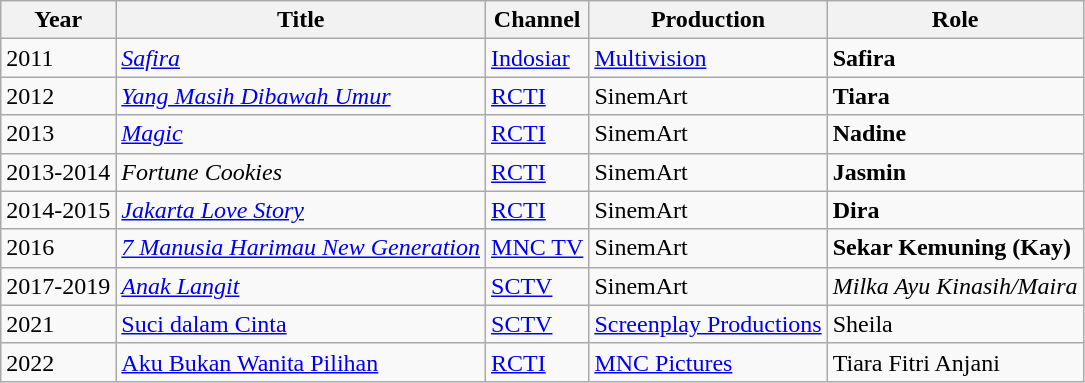<table class="wikitable">
<tr>
<th>Year</th>
<th>Title</th>
<th>Channel</th>
<th>Production</th>
<th>Role</th>
</tr>
<tr>
<td>2011</td>
<td><a href='#'><em>Safira</em></a></td>
<td><a href='#'>Indosiar</a></td>
<td><a href='#'>Multivision</a></td>
<td><strong>Safira</strong></td>
</tr>
<tr>
<td>2012</td>
<td><em><a href='#'>Yang Masih Dibawah Umur</a></em></td>
<td><a href='#'>RCTI</a></td>
<td>SinemArt</td>
<td><strong>Tiara</strong></td>
</tr>
<tr>
<td>2013</td>
<td><em><a href='#'>Magic</a></em></td>
<td><a href='#'>RCTI</a></td>
<td>SinemArt</td>
<td><strong>Nadine</strong></td>
</tr>
<tr>
<td>2013-2014</td>
<td><em>Fortune Cookies</em></td>
<td><a href='#'>RCTI</a></td>
<td>SinemArt</td>
<td><strong>Jasmin</strong></td>
</tr>
<tr>
<td>2014-2015</td>
<td><em><a href='#'>Jakarta Love Story</a></em></td>
<td><a href='#'>RCTI</a></td>
<td>SinemArt</td>
<td><strong>Dira</strong></td>
</tr>
<tr>
<td>2016</td>
<td><em><a href='#'>7 Manusia Harimau New Generation</a></em></td>
<td><a href='#'>MNC TV</a></td>
<td>SinemArt</td>
<td><strong>Sekar Kemuning (Kay)</strong></td>
</tr>
<tr>
<td>2017-2019</td>
<td><em><a href='#'>Anak Langit</a></em></td>
<td><a href='#'>SCTV</a></td>
<td>SinemArt</td>
<td><em>Milka Ayu Kinasih/Maira<strong></td>
</tr>
<tr>
<td>2021</td>
<td></em><a href='#'>Suci dalam Cinta</a><em></td>
<td><a href='#'>SCTV</a></td>
<td><a href='#'>Screenplay Productions</a></td>
<td></strong>Sheila<strong></td>
</tr>
<tr>
<td>2022</td>
<td></em><a href='#'>Aku Bukan Wanita Pilihan</a><em></td>
<td><a href='#'>RCTI</a></td>
<td><a href='#'>MNC Pictures</a></td>
<td></strong>Tiara Fitri Anjani<strong></td>
</tr>
</table>
